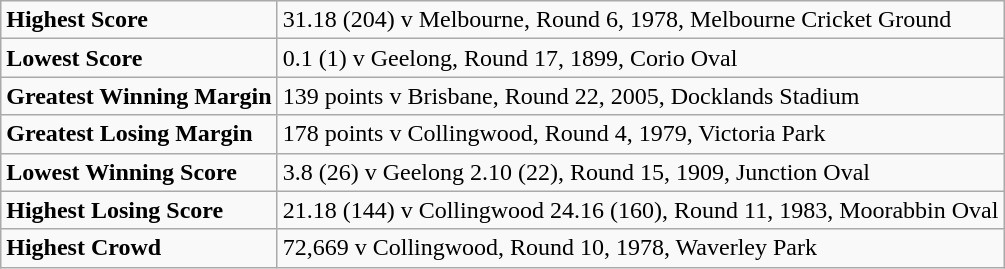<table class="wikitable">
<tr>
<td><strong>Highest Score</strong></td>
<td>31.18 (204) v Melbourne, Round 6, 1978, Melbourne Cricket Ground</td>
</tr>
<tr>
<td><strong>Lowest Score</strong></td>
<td>0.1 (1) v Geelong, Round 17, 1899, Corio Oval</td>
</tr>
<tr>
<td><strong>Greatest Winning Margin</strong></td>
<td>139 points v Brisbane, Round 22, 2005, Docklands Stadium</td>
</tr>
<tr>
<td><strong>Greatest Losing Margin</strong></td>
<td>178 points v Collingwood, Round 4, 1979, Victoria Park</td>
</tr>
<tr>
<td><strong>Lowest Winning Score</strong></td>
<td>3.8 (26) v Geelong 2.10 (22), Round 15, 1909, Junction Oval</td>
</tr>
<tr>
<td><strong>Highest Losing Score</strong></td>
<td>21.18 (144) v Collingwood 24.16 (160), Round 11, 1983, Moorabbin Oval</td>
</tr>
<tr>
<td><strong>Highest Crowd</strong></td>
<td>72,669 v Collingwood, Round 10, 1978, Waverley Park</td>
</tr>
</table>
